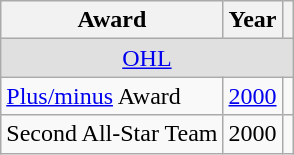<table class="wikitable">
<tr>
<th>Award</th>
<th>Year</th>
<th></th>
</tr>
<tr ALIGN="center" bgcolor="#e0e0e0">
<td colspan="3"><a href='#'>OHL</a></td>
</tr>
<tr>
<td><a href='#'>Plus/minus</a> Award</td>
<td><a href='#'>2000</a></td>
<td></td>
</tr>
<tr>
<td>Second All-Star Team</td>
<td>2000</td>
<td></td>
</tr>
</table>
